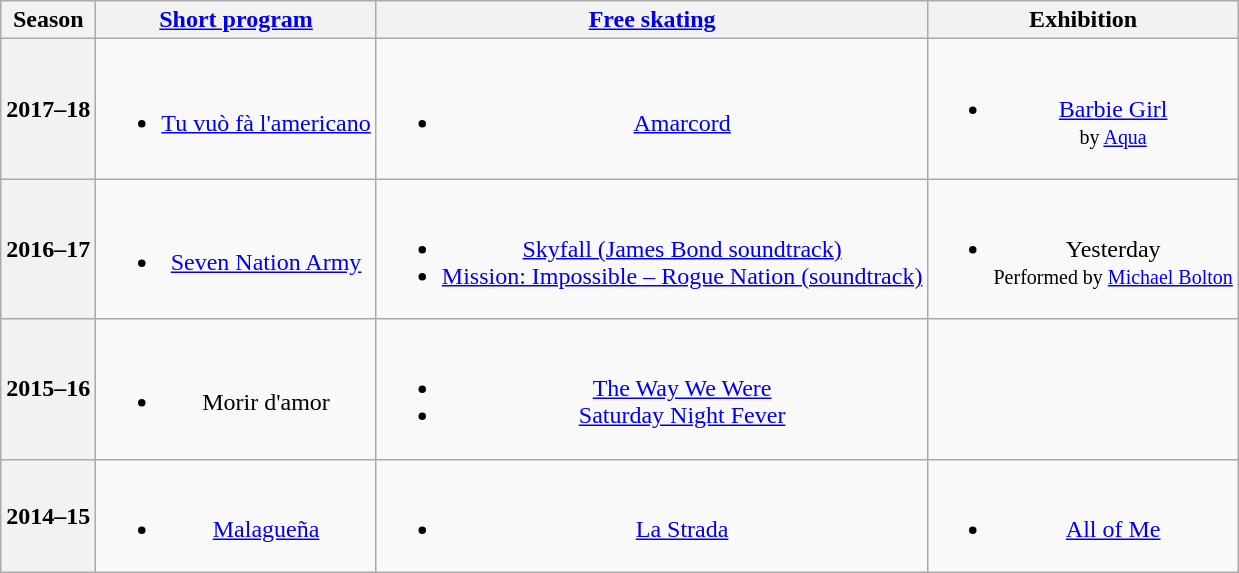<table class="wikitable" style="text-align:center">
<tr>
<th>Season</th>
<th><a href='#'>Short program</a></th>
<th><a href='#'>Free skating</a></th>
<th>Exhibition</th>
</tr>
<tr>
<th>2017–18 <br></th>
<td><br><ul><li><a href='#'>Tu vuò fà l'americano</a> <br></li></ul></td>
<td><br><ul><li><a href='#'>Amarcord</a> <br></li></ul></td>
<td><br><ul><li><a href='#'>Barbie Girl</a> <br><small>by <a href='#'>Aqua</a></small></li></ul></td>
</tr>
<tr>
<th>2016–17 <br></th>
<td><br><ul><li><a href='#'>Seven Nation Army</a> <br></li></ul></td>
<td><br><ul><li><a href='#'>Skyfall (James Bond soundtrack)</a> <br></li><li><a href='#'>Mission: Impossible – Rogue Nation (soundtrack)</a></li></ul></td>
<td><br><ul><li>Yesterday<br><small>Performed by <a href='#'>Michael Bolton</a></small></li></ul></td>
</tr>
<tr>
<th>2015–16 <br> </th>
<td><br><ul><li>Morir d'amor <br></li></ul></td>
<td><br><ul><li><a href='#'>The Way We Were</a> <br></li><li><a href='#'>Saturday Night Fever</a> <br></li></ul></td>
<td></td>
</tr>
<tr>
<th>2014–15 <br> </th>
<td><br><ul><li><a href='#'>Malagueña</a> <br></li></ul></td>
<td><br><ul><li><a href='#'>La Strada</a> <br></li></ul></td>
<td><br><ul><li><a href='#'>All of Me</a> <br></li></ul></td>
</tr>
</table>
